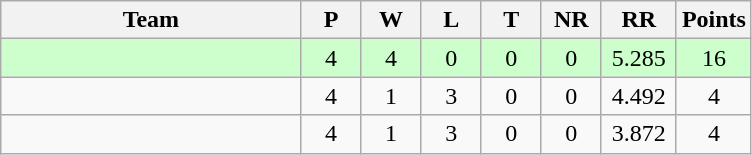<table class="wikitable" style="text-align: center;">
<tr>
<th style="width:40%;">Team</th>
<th style="width:8%;">P</th>
<th style="width:8%;">W</th>
<th style="width:8%;">L</th>
<th style="width:8%;">T</th>
<th style="width:8%;">NR</th>
<th style="width:10%;">RR</th>
<th style="width:10%;">Points</th>
</tr>
<tr style="background:#cfc;">
<td align=left></td>
<td>4</td>
<td>4</td>
<td>0</td>
<td>0</td>
<td>0</td>
<td>5.285</td>
<td>16</td>
</tr>
<tr>
<td align=left></td>
<td>4</td>
<td>1</td>
<td>3</td>
<td>0</td>
<td>0</td>
<td>4.492</td>
<td>4</td>
</tr>
<tr>
<td align=left></td>
<td>4</td>
<td>1</td>
<td>3</td>
<td>0</td>
<td>0</td>
<td>3.872</td>
<td>4</td>
</tr>
</table>
